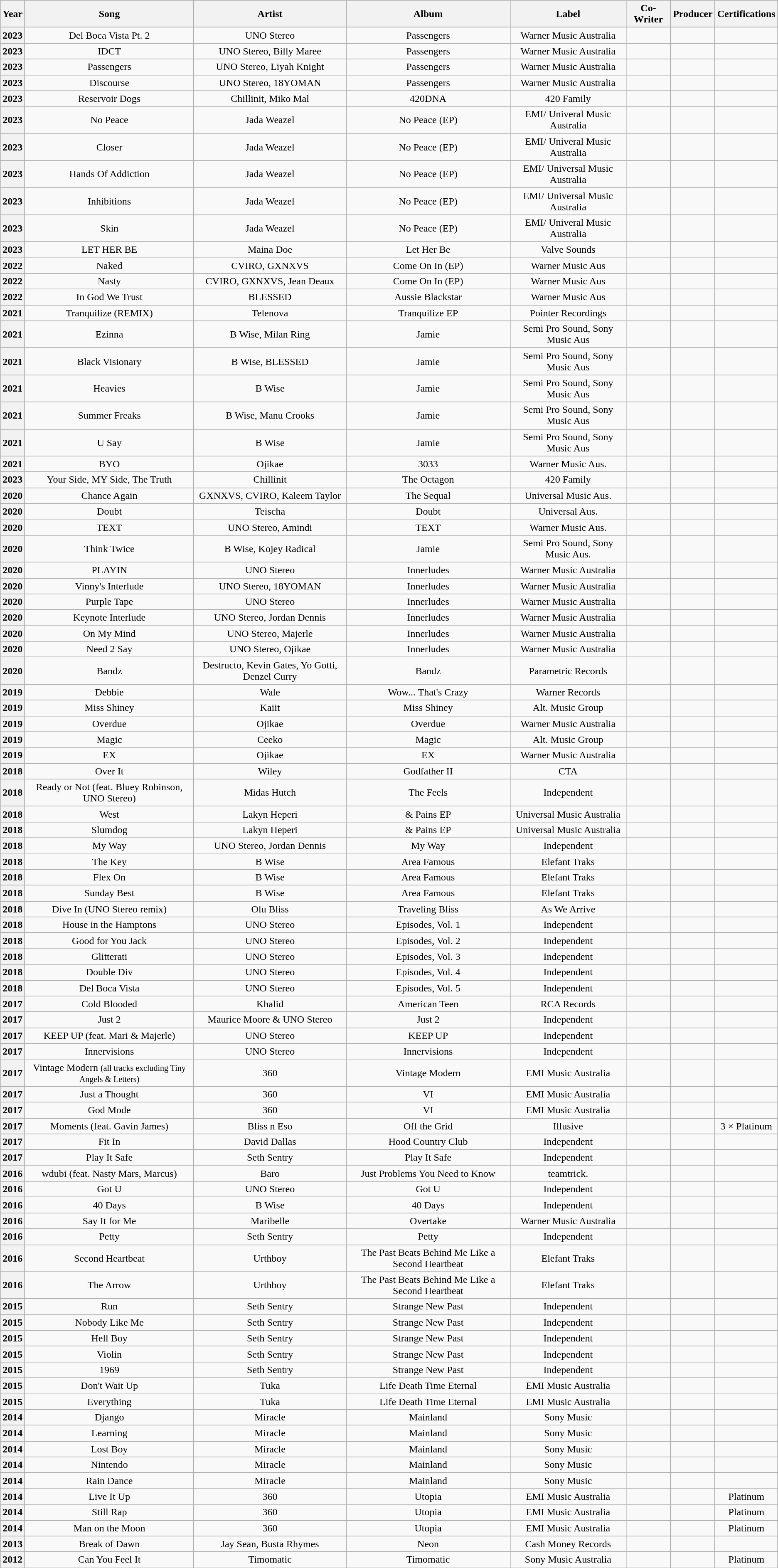<table class="wikitable plainrowheaders" style="text-align:center;">
<tr>
<th scope="col">Year</th>
<th scope="col">Song</th>
<th scope="col">Artist</th>
<th scope="col">Album</th>
<th scope="col">Label</th>
<th scope="col">Co-Writer</th>
<th scope="col">Producer</th>
<th scope="col">Certifications</th>
</tr>
<tr>
</tr>
<tr>
<th scope="row">2023</th>
<td>Del Boca Vista Pt. 2</td>
<td>UNO Stereo</td>
<td>Passengers</td>
<td>Warner Music Australia</td>
<td></td>
<td></td>
<td></td>
</tr>
<tr>
<th scope="row">2023</th>
<td>IDCT</td>
<td>UNO Stereo, Billy Maree</td>
<td>Passengers</td>
<td>Warner Music Australia</td>
<td></td>
<td></td>
<td></td>
</tr>
<tr>
<th scope="row">2023</th>
<td>Passengers</td>
<td>UNO Stereo, Liyah Knight</td>
<td>Passengers</td>
<td>Warner Music Australia</td>
<td></td>
<td></td>
<td></td>
</tr>
<tr>
<th scope="row">2023</th>
<td>Discourse</td>
<td>UNO Stereo, 18YOMAN</td>
<td>Passengers</td>
<td>Warner Music Australia</td>
<td></td>
<td></td>
<td></td>
</tr>
<tr>
<th scope="row">2023</th>
<td>Reservoir Dogs</td>
<td>Chillinit, Miko Mal</td>
<td>420DNA</td>
<td>420 Family</td>
<td></td>
<td></td>
<td></td>
</tr>
<tr>
<th scope="row">2023</th>
<td>No Peace</td>
<td>Jada Weazel</td>
<td>No Peace (EP)</td>
<td>EMI/ Univeral Music Australia</td>
<td></td>
<td></td>
<td></td>
</tr>
<tr>
<th scope="row">2023</th>
<td>Closer</td>
<td>Jada Weazel</td>
<td>No Peace (EP)</td>
<td>EMI/ Univeral Music Australia</td>
<td></td>
<td></td>
<td></td>
</tr>
<tr>
<th scope="row">2023</th>
<td>Hands Of Addiction</td>
<td>Jada Weazel</td>
<td>No Peace (EP)</td>
<td>EMI/ Universal Music Australia</td>
<td></td>
<td></td>
<td></td>
</tr>
<tr>
<th scope="row">2023</th>
<td>Inhibitions</td>
<td>Jada Weazel</td>
<td>No Peace (EP)</td>
<td>EMI/ Universal Music Australia</td>
<td></td>
<td></td>
<td></td>
</tr>
<tr>
<th scope="row">2023</th>
<td>Skin</td>
<td>Jada Weazel</td>
<td>No Peace (EP)</td>
<td>EMI/ Univeral Music Australia</td>
<td></td>
<td></td>
<td></td>
</tr>
<tr>
<th scope="row">2023</th>
<td>LET HER BE</td>
<td>Maina Doe</td>
<td>Let Her Be</td>
<td>Valve Sounds</td>
<td></td>
<td></td>
<td></td>
</tr>
<tr>
<th scope="row">2022</th>
<td>Naked</td>
<td>CVIRO, GXNXVS</td>
<td>Come On In (EP)</td>
<td>Warner Music Aus</td>
<td></td>
<td></td>
<td></td>
</tr>
<tr>
<th scope="row">2022</th>
<td>Nasty</td>
<td>CVIRO, GXNXVS, Jean Deaux</td>
<td>Come On In (EP)</td>
<td>Warner Music Aus</td>
<td></td>
<td></td>
<td></td>
</tr>
<tr>
<th scope="row">2022</th>
<td>In God We Trust</td>
<td>BLESSED</td>
<td>Aussie Blackstar</td>
<td>Warner Music Aus</td>
<td></td>
<td></td>
<td></td>
</tr>
<tr>
<th scope="row">2021</th>
<td>Tranquilize (REMIX)</td>
<td>Telenova</td>
<td>Tranquilize EP</td>
<td>Pointer Recordings</td>
<td></td>
<td></td>
<td></td>
</tr>
<tr>
<th scope="row">2021</th>
<td>Ezinna</td>
<td>B Wise, Milan Ring</td>
<td>Jamie</td>
<td>Semi Pro Sound, Sony Music Aus</td>
<td></td>
<td></td>
<td></td>
</tr>
<tr>
<th scope="row">2021</th>
<td>Black Visionary</td>
<td>B Wise, BLESSED</td>
<td>Jamie</td>
<td>Semi Pro Sound, Sony Music Aus</td>
<td></td>
<td></td>
<td></td>
</tr>
<tr>
<th scope="row">2021</th>
<td>Heavies</td>
<td>B Wise</td>
<td>Jamie</td>
<td>Semi Pro Sound, Sony Music Aus</td>
<td></td>
<td></td>
<td></td>
</tr>
<tr>
<th scope="row">2021</th>
<td>Summer Freaks</td>
<td>B Wise, Manu Crooks</td>
<td>Jamie</td>
<td>Semi Pro Sound, Sony Music Aus</td>
<td></td>
<td></td>
<td></td>
</tr>
<tr>
<th scope="row">2021</th>
<td>U Say</td>
<td>B Wise</td>
<td>Jamie</td>
<td>Semi Pro Sound, Sony Music Aus</td>
<td></td>
<td></td>
<td></td>
</tr>
<tr>
<th scope="row">2021</th>
<td>BYO</td>
<td>Ojikae</td>
<td>3033</td>
<td>Warner Music Aus.</td>
<td></td>
<td></td>
<td></td>
</tr>
<tr>
<th scope="row">2023</th>
<td>Your Side, MY Side, The Truth</td>
<td>Chillinit</td>
<td>The Octagon</td>
<td>420 Family</td>
<td></td>
<td></td>
<td></td>
</tr>
<tr>
<th scope="row">2020</th>
<td>Chance Again</td>
<td>GXNXVS, CVIRO, Kaleem Taylor</td>
<td>The Sequal</td>
<td>Universal Music Aus.</td>
<td></td>
<td></td>
<td></td>
</tr>
<tr>
<th scope="row">2020</th>
<td>Doubt</td>
<td>Teischa</td>
<td>Doubt</td>
<td>Universal Aus.</td>
<td></td>
<td></td>
<td></td>
</tr>
<tr>
<th scope="row">2020</th>
<td>TEXT</td>
<td>UNO Stereo, Amindi</td>
<td>TEXT</td>
<td>Warner Music Aus.</td>
<td></td>
<td></td>
<td></td>
</tr>
<tr>
<th scope="row">2020</th>
<td>Think Twice</td>
<td>B Wise, Kojey Radical</td>
<td>Jamie</td>
<td>Semi Pro Sound, Sony Music Aus.</td>
<td></td>
<td></td>
<td></td>
</tr>
<tr>
<th scope="row">2020</th>
<td>PLAYIN</td>
<td>UNO Stereo</td>
<td>Innerludes</td>
<td>Warner Music Australia</td>
<td></td>
<td></td>
<td></td>
</tr>
<tr>
<th scope="row">2020</th>
<td>Vinny's Interlude</td>
<td>UNO Stereo, 18YOMAN</td>
<td>Innerludes</td>
<td>Warner Music Australia</td>
<td></td>
<td></td>
<td></td>
</tr>
<tr>
<th scope="row">2020</th>
<td>Purple Tape</td>
<td>UNO Stereo</td>
<td>Innerludes</td>
<td>Warner Music Australia</td>
<td></td>
<td></td>
<td></td>
</tr>
<tr>
<th scope="row">2020</th>
<td>Keynote Interlude</td>
<td>UNO Stereo, Jordan Dennis</td>
<td>Innerludes</td>
<td>Warner Music Australia</td>
<td></td>
<td></td>
<td></td>
</tr>
<tr>
<th scope="row">2020</th>
<td>On My Mind</td>
<td>UNO Stereo, Majerle</td>
<td>Innerludes</td>
<td>Warner Music Australia</td>
<td></td>
<td></td>
<td></td>
</tr>
<tr>
<th scope="row">2020</th>
<td>Need 2 Say</td>
<td>UNO Stereo, Ojikae</td>
<td>Innerludes</td>
<td>Warner Music Australia</td>
<td></td>
<td></td>
<td></td>
</tr>
<tr>
<th scope="row">2020</th>
<td>Bandz</td>
<td>Destructo, Kevin Gates, Yo Gotti, Denzel Curry</td>
<td>Bandz</td>
<td>Parametric Records</td>
<td></td>
<td></td>
<td></td>
</tr>
<tr>
<th scope="row">2019</th>
<td>Debbie</td>
<td>Wale</td>
<td>Wow... That's Crazy</td>
<td>Warner Records</td>
<td></td>
<td></td>
<td></td>
</tr>
<tr>
<th scope="row">2019</th>
<td>Miss Shiney</td>
<td>Kaiit</td>
<td>Miss Shiney</td>
<td>Alt. Music Group</td>
<td></td>
<td></td>
<td></td>
</tr>
<tr>
<th scope="row">2019</th>
<td>Overdue</td>
<td>Ojikae</td>
<td>Overdue</td>
<td>Warner Music Australia</td>
<td></td>
<td></td>
<td></td>
</tr>
<tr>
<th scope="row">2019</th>
<td>Magic</td>
<td>Ceeko</td>
<td>Magic</td>
<td>Alt. Music Group</td>
<td></td>
<td></td>
<td></td>
</tr>
<tr>
<th scope="row">2019</th>
<td>EX</td>
<td>Ojikae</td>
<td>EX</td>
<td>Warner Music Australia</td>
<td></td>
<td></td>
<td></td>
</tr>
<tr>
<th scope="row">2018</th>
<td>Over It</td>
<td>Wiley</td>
<td>Godfather II</td>
<td>CTA</td>
<td></td>
<td></td>
<td></td>
</tr>
<tr>
<th scope="row">2018</th>
<td>Ready or Not (feat. Bluey Robinson, UNO Stereo)</td>
<td>Midas Hutch</td>
<td>The Feels</td>
<td>Independent</td>
<td></td>
<td></td>
<td></td>
</tr>
<tr>
<th scope="row">2018</th>
<td>West</td>
<td>Lakyn Heperi</td>
<td>& Pains EP</td>
<td>Universal Music Australia</td>
<td></td>
<td></td>
<td></td>
</tr>
<tr>
<th scope="row">2018</th>
<td>Slumdog</td>
<td>Lakyn Heperi</td>
<td>& Pains EP</td>
<td>Universal Music Australia</td>
<td></td>
<td></td>
<td></td>
</tr>
<tr>
<th scope="row">2018</th>
<td>My Way</td>
<td>UNO Stereo, Jordan Dennis</td>
<td>My Way</td>
<td>Independent</td>
<td></td>
<td></td>
<td></td>
</tr>
<tr>
<th scope="row">2018</th>
<td>The Key</td>
<td>B Wise</td>
<td>Area Famous</td>
<td>Elefant Traks</td>
<td></td>
<td></td>
<td></td>
</tr>
<tr>
<th scope="row">2018</th>
<td>Flex On</td>
<td>B Wise</td>
<td>Area Famous</td>
<td>Elefant Traks</td>
<td></td>
<td></td>
<td></td>
</tr>
<tr>
<th scope="row">2018</th>
<td>Sunday Best</td>
<td>B Wise</td>
<td>Area Famous</td>
<td>Elefant Traks</td>
<td></td>
<td></td>
<td></td>
</tr>
<tr>
<th scope="row">2018</th>
<td>Dive In (UNO Stereo remix)</td>
<td>Olu Bliss</td>
<td>Traveling Bliss</td>
<td>As We Arrive</td>
<td></td>
<td></td>
<td></td>
</tr>
<tr>
<th scope="row">2018</th>
<td>House in the Hamptons</td>
<td>UNO Stereo</td>
<td>Episodes, Vol. 1</td>
<td>Independent</td>
<td></td>
<td></td>
<td></td>
</tr>
<tr>
<th scope="row">2018</th>
<td>Good for You Jack</td>
<td>UNO Stereo</td>
<td>Episodes, Vol. 2</td>
<td>Independent</td>
<td></td>
<td></td>
<td></td>
</tr>
<tr>
<th scope="row">2018</th>
<td>Glitterati</td>
<td>UNO Stereo</td>
<td>Episodes, Vol. 3</td>
<td>Independent</td>
<td></td>
<td></td>
<td></td>
</tr>
<tr>
<th scope="row">2018</th>
<td>Double Div</td>
<td>UNO Stereo</td>
<td>Episodes, Vol. 4</td>
<td>Independent</td>
<td></td>
<td></td>
<td></td>
</tr>
<tr>
<th scope="row">2018</th>
<td>Del Boca Vista</td>
<td>UNO Stereo</td>
<td>Episodes, Vol. 5</td>
<td>Independent</td>
<td></td>
<td></td>
<td></td>
</tr>
<tr>
<th scope="row">2017</th>
<td>Cold Blooded</td>
<td>Khalid</td>
<td>American Teen</td>
<td>RCA Records</td>
<td></td>
<td></td>
<td></td>
</tr>
<tr>
<th scope="row">2017</th>
<td>Just 2</td>
<td>Maurice Moore & UNO Stereo</td>
<td>Just 2</td>
<td>Independent</td>
<td></td>
<td></td>
<td></td>
</tr>
<tr>
<th scope="row">2017</th>
<td>KEEP UP (feat. Mari & Majerle)</td>
<td>UNO Stereo</td>
<td>KEEP UP</td>
<td>Independent</td>
<td></td>
<td></td>
<td></td>
</tr>
<tr>
<th scope="row">2017</th>
<td>Innervisions</td>
<td>UNO Stereo</td>
<td>Innervisions</td>
<td>Independent</td>
<td></td>
<td></td>
<td></td>
</tr>
<tr>
<th scope="row">2017</th>
<td>Vintage Modern <small>(all tracks excluding Tiny Angels & Letters)</small></td>
<td>360</td>
<td>Vintage Modern</td>
<td>EMI Music Australia</td>
<td></td>
<td></td>
<td></td>
</tr>
<tr>
<th scope="row">2017</th>
<td>Just a Thought</td>
<td>360</td>
<td>VI</td>
<td>EMI Music Australia</td>
<td></td>
<td></td>
<td></td>
</tr>
<tr>
<th scope="row">2017</th>
<td>God Mode</td>
<td>360</td>
<td>VI</td>
<td>EMI Music Australia</td>
<td></td>
<td></td>
<td></td>
</tr>
<tr>
<th scope="row">2017</th>
<td>Moments (feat. Gavin James)</td>
<td>Bliss n Eso</td>
<td>Off the Grid</td>
<td>Illusive</td>
<td></td>
<td></td>
<td>3 × Platinum</td>
</tr>
<tr>
<th scope="row">2017</th>
<td>Fit In</td>
<td>David Dallas</td>
<td>Hood Country Club</td>
<td>Independent</td>
<td></td>
<td></td>
<td></td>
</tr>
<tr>
<th scope="row">2017</th>
<td>Play It Safe</td>
<td>Seth Sentry</td>
<td>Play It Safe</td>
<td>Independent</td>
<td></td>
<td></td>
<td></td>
</tr>
<tr>
<th scope="row">2016</th>
<td>wdubi (feat. Nasty Mars, Marcus)</td>
<td>Baro</td>
<td>Just Problems You Need to Know</td>
<td>teamtrick.</td>
<td></td>
<td></td>
<td></td>
</tr>
<tr>
<th scope="row">2016</th>
<td>Got U</td>
<td>UNO Stereo</td>
<td>Got U</td>
<td>Independent</td>
<td></td>
<td></td>
<td></td>
</tr>
<tr>
<th scope="row">2016</th>
<td>40 Days</td>
<td>B Wise</td>
<td>40 Days</td>
<td>Independent</td>
<td></td>
<td></td>
<td></td>
</tr>
<tr>
<th scope="row">2016</th>
<td>Say It for Me</td>
<td>Maribelle</td>
<td>Overtake</td>
<td>Warner Music Australia</td>
<td></td>
<td></td>
<td></td>
</tr>
<tr>
<th scope="row">2016</th>
<td>Petty</td>
<td>Seth Sentry</td>
<td>Petty</td>
<td>Independent</td>
<td></td>
<td></td>
<td></td>
</tr>
<tr>
<th scope="row">2016</th>
<td>Second Heartbeat</td>
<td>Urthboy</td>
<td>The Past Beats Behind Me Like a Second Heartbeat</td>
<td>Elefant Traks</td>
<td></td>
<td></td>
<td></td>
</tr>
<tr>
<th scope="row">2016</th>
<td>The Arrow</td>
<td>Urthboy</td>
<td>The Past Beats Behind Me Like a Second Heartbeat</td>
<td>Elefant Traks</td>
<td></td>
<td></td>
<td></td>
</tr>
<tr>
<th scope="row">2015</th>
<td>Run</td>
<td>Seth Sentry</td>
<td>Strange New Past</td>
<td>Independent</td>
<td></td>
<td></td>
<td></td>
</tr>
<tr>
<th scope="row">2015</th>
<td>Nobody Like Me</td>
<td>Seth Sentry</td>
<td>Strange New Past</td>
<td>Independent</td>
<td></td>
<td></td>
<td></td>
</tr>
<tr>
<th scope="row">2015</th>
<td>Hell Boy</td>
<td>Seth Sentry</td>
<td>Strange New Past</td>
<td>Independent</td>
<td></td>
<td></td>
<td></td>
</tr>
<tr>
<th scope="row">2015</th>
<td>Violin</td>
<td>Seth Sentry</td>
<td>Strange New Past</td>
<td>Independent</td>
<td></td>
<td></td>
<td></td>
</tr>
<tr>
<th scope="row">2015</th>
<td>1969</td>
<td>Seth Sentry</td>
<td>Strange New Past</td>
<td>Independent</td>
<td></td>
<td></td>
<td></td>
</tr>
<tr>
<th scope="row">2015</th>
<td>Don't Wait Up</td>
<td>Tuka</td>
<td>Life Death Time Eternal</td>
<td>EMI Music Australia</td>
<td></td>
<td></td>
<td></td>
</tr>
<tr>
<th scope="row">2015</th>
<td>Everything</td>
<td>Tuka</td>
<td>Life Death Time Eternal</td>
<td>EMI Music Australia</td>
<td></td>
<td></td>
<td></td>
</tr>
<tr>
<th scope="row">2014</th>
<td>Django</td>
<td>Miracle</td>
<td>Mainland</td>
<td>Sony Music</td>
<td></td>
<td></td>
<td></td>
</tr>
<tr>
<th scope="row">2014</th>
<td>Learning</td>
<td>Miracle</td>
<td>Mainland</td>
<td>Sony Music</td>
<td></td>
<td></td>
<td></td>
</tr>
<tr>
<th scope="row">2014</th>
<td>Lost Boy</td>
<td>Miracle</td>
<td>Mainland</td>
<td>Sony Music</td>
<td></td>
<td></td>
<td></td>
</tr>
<tr>
<th scope="row">2014</th>
<td>Nintendo</td>
<td>Miracle</td>
<td>Mainland</td>
<td>Sony Music</td>
<td></td>
<td></td>
<td></td>
</tr>
<tr>
<th scope="row">2014</th>
<td>Rain Dance</td>
<td>Miracle</td>
<td>Mainland</td>
<td>Sony Music</td>
<td></td>
<td></td>
<td></td>
</tr>
<tr>
<th scope="row">2014</th>
<td>Live It Up</td>
<td>360</td>
<td>Utopia</td>
<td>EMI Music Australia</td>
<td></td>
<td></td>
<td>Platinum</td>
</tr>
<tr>
<th scope="row">2014</th>
<td>Still Rap</td>
<td>360</td>
<td>Utopia</td>
<td>EMI Music Australia</td>
<td></td>
<td></td>
<td>Platinum</td>
</tr>
<tr>
<th scope="row">2014</th>
<td>Man on the Moon</td>
<td>360</td>
<td>Utopia</td>
<td>EMI Music Australia</td>
<td></td>
<td></td>
<td>Platinum</td>
</tr>
<tr>
<th scope="row">2013</th>
<td>Break of Dawn</td>
<td>Jay Sean, Busta Rhymes</td>
<td>Neon</td>
<td>Cash Money Records</td>
<td></td>
<td></td>
<td></td>
</tr>
<tr>
<th scope="row">2012</th>
<td>Can You Feel It</td>
<td>Timomatic</td>
<td>Timomatic</td>
<td>Sony Music Australia</td>
<td></td>
<td></td>
<td>Platinum</td>
</tr>
<tr>
</tr>
</table>
